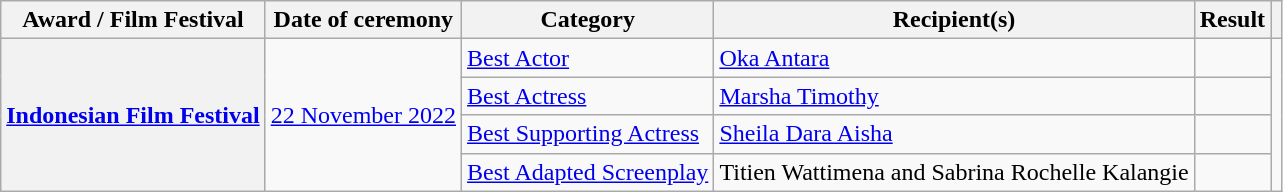<table class="wikitable sortable plainrowheaders">
<tr>
<th scope="col">Award / Film Festival</th>
<th scope="col">Date of ceremony</th>
<th scope="col">Category</th>
<th scope="col">Recipient(s)</th>
<th scope="col">Result</th>
<th scope="col" class="unsortable"></th>
</tr>
<tr>
<th scope="row" rowspan="4"><a href='#'>Indonesian Film Festival</a></th>
<td rowspan="4"><a href='#'>22 November 2022</a></td>
<td><a href='#'>Best Actor</a></td>
<td><a href='#'>Oka Antara</a></td>
<td></td>
<td rowspan="4" align="center"></td>
</tr>
<tr>
<td><a href='#'>Best Actress</a></td>
<td><a href='#'>Marsha Timothy</a></td>
<td></td>
</tr>
<tr>
<td><a href='#'>Best Supporting Actress</a></td>
<td><a href='#'>Sheila Dara Aisha</a></td>
<td></td>
</tr>
<tr>
<td><a href='#'>Best Adapted Screenplay</a></td>
<td>Titien Wattimena and Sabrina Rochelle Kalangie</td>
<td></td>
</tr>
</table>
